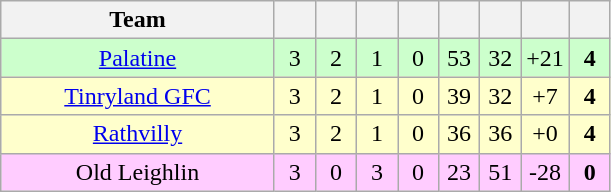<table class="wikitable" style="text-align:center">
<tr>
<th style="width:175px;">Team</th>
<th width="20"></th>
<th width="20"></th>
<th width="20"></th>
<th width="20"></th>
<th width="20"></th>
<th width="20"></th>
<th width="20"></th>
<th width="20"></th>
</tr>
<tr style="background:#cfc;">
<td><a href='#'>Palatine</a></td>
<td>3</td>
<td>2</td>
<td>1</td>
<td>0</td>
<td>53</td>
<td>32</td>
<td>+21</td>
<td><strong>4</strong></td>
</tr>
<tr style="background:#ffc;">
<td><a href='#'>Tinryland GFC</a></td>
<td>3</td>
<td>2</td>
<td>1</td>
<td>0</td>
<td>39</td>
<td>32</td>
<td>+7</td>
<td><strong>4</strong></td>
</tr>
<tr style="background:#ffc;">
<td><a href='#'>Rathvilly</a></td>
<td>3</td>
<td>2</td>
<td>1</td>
<td>0</td>
<td>36</td>
<td>36</td>
<td>+0</td>
<td><strong>4</strong></td>
</tr>
<tr style="background:#fcf;">
<td>Old Leighlin</td>
<td>3</td>
<td>0</td>
<td>3</td>
<td>0</td>
<td>23</td>
<td>51</td>
<td>-28</td>
<td><strong>0</strong></td>
</tr>
</table>
